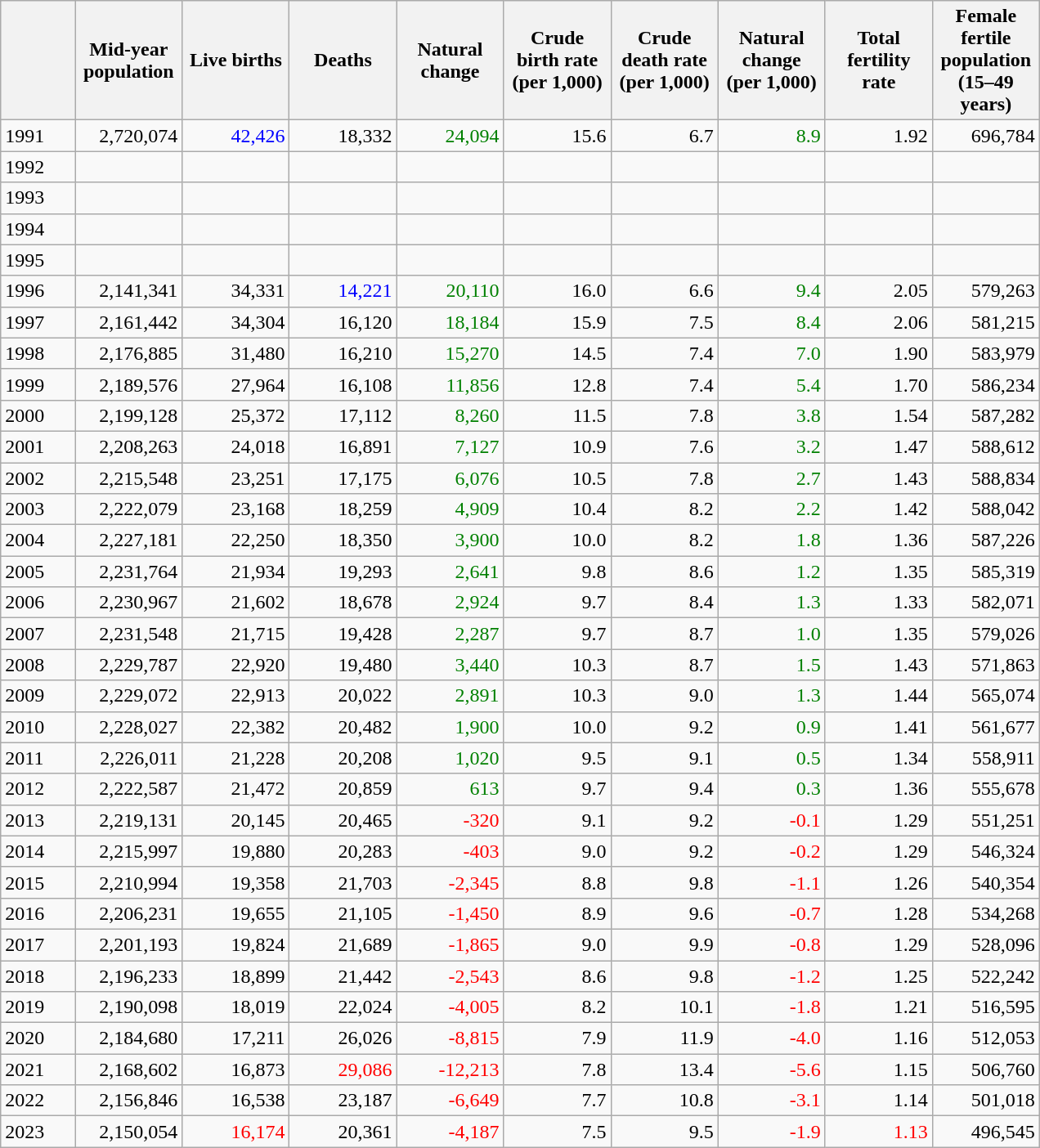<table class="wikitable sortable collapsible collapsed">
<tr>
<th style="width:40pt;"></th>
<th style="width:60pt;">Mid-year population</th>
<th style="width:60pt;">Live births</th>
<th style="width:60pt;">Deaths</th>
<th style="width:60pt;">Natural change</th>
<th style="width:60pt;">Crude birth rate (per 1,000)</th>
<th style="width:60pt;">Crude death rate (per 1,000)</th>
<th style="width:60pt;">Natural change (per 1,000)</th>
<th style="width:60pt;">Total fertility rate</th>
<th style="width:60pt;">Female fertile population (15–49 years)</th>
</tr>
<tr>
<td>1991</td>
<td style="text-align:right;">2,720,074</td>
<td style="text-align:right; color:blue;">42,426</td>
<td style="text-align:right;">18,332</td>
<td style="text-align:right; color:green;">24,094</td>
<td style="text-align:right;">15.6</td>
<td style="text-align:right;">6.7</td>
<td style="text-align:right; color:green;">8.9</td>
<td style="text-align:right;">1.92</td>
<td style="text-align:right;">696,784</td>
</tr>
<tr>
<td>1992</td>
<td style="text-align:right;"></td>
<td style="text-align:right;"></td>
<td style="text-align:right;"></td>
<td style="text-align:right; color:green;"></td>
<td style="text-align:right;"></td>
<td style="text-align:right;"></td>
<td style="text-align:right; color:green;"></td>
<td style="text-align:right; color:blue;"></td>
<td style="text-align:right;"></td>
</tr>
<tr>
<td>1993</td>
<td style="text-align:right;"></td>
<td style="text-align:right;"></td>
<td style="text-align:right;"></td>
<td style="text-align:right; color:green;"></td>
<td style="text-align:right;"></td>
<td style="text-align:right;"></td>
<td style="text-align:right; color:green;"></td>
<td style="text-align:right; color:blue;"></td>
<td style="text-align:right;"></td>
</tr>
<tr>
<td>1994</td>
<td style="text-align:right;"></td>
<td style="text-align:right;"></td>
<td style="text-align:right;"></td>
<td style="text-align:right; color:green;"></td>
<td style="text-align:right;"></td>
<td style="text-align:right;"></td>
<td style="text-align:right; color:green;"></td>
<td style="text-align:right; color:blue;"></td>
<td style="text-align:right;"></td>
</tr>
<tr>
<td>1995</td>
<td style="text-align:right;"></td>
<td style="text-align:right;"></td>
<td style="text-align:right;"></td>
<td style="text-align:right; color:green;"></td>
<td style="text-align:right;"></td>
<td style="text-align:right;"></td>
<td style="text-align:right; color:green;"></td>
<td style="text-align:right; color:blue;"></td>
<td style="text-align:right;"></td>
</tr>
<tr>
<td>1996</td>
<td style="text-align:right;">2,141,341</td>
<td style="text-align:right;">34,331</td>
<td style="text-align:right; color:blue;">14,221</td>
<td style="text-align:right; color:green;">20,110</td>
<td style="text-align:right;">16.0</td>
<td style="text-align:right;">6.6</td>
<td style="text-align:right; color:green;">9.4</td>
<td style="text-align:right;">2.05</td>
<td style="text-align:right;">579,263</td>
</tr>
<tr>
<td>1997</td>
<td style="text-align:right;">2,161,442</td>
<td style="text-align:right;">34,304</td>
<td style="text-align:right;">16,120</td>
<td style="text-align:right; color:green;">18,184</td>
<td style="text-align:right;">15.9</td>
<td style="text-align:right;">7.5</td>
<td style="text-align:right; color:green;">8.4</td>
<td style="text-align:right;">2.06</td>
<td style="text-align:right;">581,215</td>
</tr>
<tr>
<td>1998</td>
<td style="text-align:right;">2,176,885</td>
<td style="text-align:right;">31,480</td>
<td style="text-align:right;">16,210</td>
<td style="text-align:right; color:green;">15,270</td>
<td style="text-align:right;">14.5</td>
<td style="text-align:right;">7.4</td>
<td style="text-align:right; color:green;">7.0</td>
<td style="text-align:right;">1.90</td>
<td style="text-align:right;">583,979</td>
</tr>
<tr>
<td>1999</td>
<td style="text-align:right;">2,189,576</td>
<td style="text-align:right;">27,964</td>
<td style="text-align:right;">16,108</td>
<td style="text-align:right; color:green;">11,856</td>
<td style="text-align:right;">12.8</td>
<td style="text-align:right;">7.4</td>
<td style="text-align:right; color:green;">5.4</td>
<td style="text-align:right; ">1.70</td>
<td style="text-align:right;">586,234</td>
</tr>
<tr>
<td>2000</td>
<td style="text-align:right;">2,199,128</td>
<td style="text-align:right;">25,372</td>
<td style="text-align:right;">17,112</td>
<td style="text-align:right; color:green;">8,260</td>
<td style="text-align:right;">11.5</td>
<td style="text-align:right;">7.8</td>
<td style="text-align:right; color:green;">3.8</td>
<td style="text-align:right;">1.54</td>
<td style="text-align:right;">587,282</td>
</tr>
<tr>
<td>2001</td>
<td style="text-align:right;">2,208,263</td>
<td style="text-align:right;">24,018</td>
<td style="text-align:right;">16,891</td>
<td style="text-align:right; color:green;">7,127</td>
<td style="text-align:right;">10.9</td>
<td style="text-align:right;">7.6</td>
<td style="text-align:right; color:green;">3.2</td>
<td style="text-align:right;">1.47</td>
<td style="text-align:right;">588,612</td>
</tr>
<tr>
<td>2002</td>
<td style="text-align:right;">2,215,548</td>
<td style="text-align:right;">23,251</td>
<td style="text-align:right;">17,175</td>
<td style="text-align:right; color:green;">6,076</td>
<td style="text-align:right;">10.5</td>
<td style="text-align:right;">7.8</td>
<td style="text-align:right; color:green;">2.7</td>
<td style="text-align:right;">1.43</td>
<td style="text-align:right;">588,834</td>
</tr>
<tr>
<td>2003</td>
<td style="text-align:right;">2,222,079</td>
<td style="text-align:right;">23,168</td>
<td style="text-align:right;">18,259</td>
<td style="text-align:right; color:green;">4,909</td>
<td style="text-align:right;">10.4</td>
<td style="text-align:right;">8.2</td>
<td style="text-align:right; color:green;">2.2</td>
<td style="text-align:right;">1.42</td>
<td style="text-align:right;">588,042</td>
</tr>
<tr>
<td>2004</td>
<td style="text-align:right;">2,227,181</td>
<td style="text-align:right;">22,250</td>
<td style="text-align:right;">18,350</td>
<td style="text-align:right; color:green;">3,900</td>
<td style="text-align:right;">10.0</td>
<td style="text-align:right;">8.2</td>
<td style="text-align:right; color:green;">1.8</td>
<td style="text-align:right;">1.36</td>
<td style="text-align:right;">587,226</td>
</tr>
<tr>
<td>2005</td>
<td style="text-align:right;">2,231,764</td>
<td style="text-align:right;">21,934</td>
<td style="text-align:right;">19,293</td>
<td style="text-align:right; color:green;">2,641</td>
<td style="text-align:right;">9.8</td>
<td style="text-align:right;">8.6</td>
<td style="text-align:right; color:green;">1.2</td>
<td style="text-align:right;">1.35</td>
<td style="text-align:right;">585,319</td>
</tr>
<tr>
<td>2006</td>
<td style="text-align:right;">2,230,967</td>
<td style="text-align:right;">21,602</td>
<td style="text-align:right;">18,678</td>
<td style="text-align:right; color:green;">2,924</td>
<td style="text-align:right;">9.7</td>
<td style="text-align:right;">8.4</td>
<td style="text-align:right; color:green;">1.3</td>
<td style="text-align:right;">1.33</td>
<td style="text-align:right;">582,071</td>
</tr>
<tr>
<td>2007</td>
<td style="text-align:right;">2,231,548</td>
<td style="text-align:right;">21,715</td>
<td style="text-align:right;">19,428</td>
<td style="text-align:right; color:green;">2,287</td>
<td style="text-align:right;">9.7</td>
<td style="text-align:right;">8.7</td>
<td style="text-align:right; color:green;">1.0</td>
<td style="text-align:right;">1.35</td>
<td style="text-align:right;">579,026</td>
</tr>
<tr>
<td>2008</td>
<td style="text-align:right;">2,229,787</td>
<td style="text-align:right;">22,920</td>
<td style="text-align:right;">19,480</td>
<td style="text-align:right; color:green;">3,440</td>
<td style="text-align:right;">10.3</td>
<td style="text-align:right;">8.7</td>
<td style="text-align:right; color:green;">1.5</td>
<td style="text-align:right;">1.43</td>
<td style="text-align:right;">571,863</td>
</tr>
<tr>
<td>2009</td>
<td style="text-align:right;">2,229,072</td>
<td style="text-align:right;">22,913</td>
<td style="text-align:right;">20,022</td>
<td style="text-align:right; color:green;">2,891</td>
<td style="text-align:right;">10.3</td>
<td style="text-align:right;">9.0</td>
<td style="text-align:right; color:green;">1.3</td>
<td style="text-align:right;">1.44</td>
<td style="text-align:right;">565,074</td>
</tr>
<tr>
<td>2010</td>
<td style="text-align:right;">2,228,027</td>
<td style="text-align:right;">22,382</td>
<td style="text-align:right;">20,482</td>
<td style="text-align:right; color:green;">1,900</td>
<td style="text-align:right;">10.0</td>
<td style="text-align:right;">9.2</td>
<td style="text-align:right; color:green;">0.9</td>
<td style="text-align:right;">1.41</td>
<td style="text-align:right;">561,677</td>
</tr>
<tr>
<td>2011</td>
<td style="text-align:right;">2,226,011</td>
<td style="text-align:right;">21,228</td>
<td style="text-align:right;">20,208</td>
<td style="text-align:right; color:green;;">1,020</td>
<td style="text-align:right;">9.5</td>
<td style="text-align:right;">9.1</td>
<td style="text-align:right; color:green;">0.5</td>
<td style="text-align:right;">1.34</td>
<td style="text-align:right;">558,911</td>
</tr>
<tr>
<td>2012</td>
<td style="text-align:right;">2,222,587</td>
<td style="text-align:right;">21,472</td>
<td style="text-align:right;">20,859</td>
<td style="text-align:right; color:green;">613</td>
<td style="text-align:right;">9.7</td>
<td style="text-align:right;">9.4</td>
<td style="text-align:right; color:green;">0.3</td>
<td style="text-align:right;">1.36</td>
<td style="text-align:right;">555,678</td>
</tr>
<tr>
<td>2013</td>
<td style="text-align:right;">2,219,131</td>
<td style="text-align:right;">20,145</td>
<td style="text-align:right;">20,465</td>
<td style="text-align:right; color:red;">-320</td>
<td style="text-align:right;">9.1</td>
<td style="text-align:right;">9.2</td>
<td style="text-align:right; color:red;">-0.1</td>
<td style="text-align:right;">1.29</td>
<td style="text-align:right;">551,251</td>
</tr>
<tr>
<td>2014</td>
<td style="text-align:right;">2,215,997</td>
<td style="text-align:right;">19,880</td>
<td style="text-align:right;">20,283</td>
<td style="text-align:right; color:red;">-403</td>
<td style="text-align:right;">9.0</td>
<td style="text-align:right;">9.2</td>
<td style="text-align:right; color:red;">-0.2</td>
<td style="text-align:right;">1.29</td>
<td style="text-align:right;">546,324</td>
</tr>
<tr>
<td>2015</td>
<td style="text-align:right;">2,210,994</td>
<td style="text-align:right;">19,358</td>
<td style="text-align:right;">21,703</td>
<td style="text-align:right; color:red;">-2,345</td>
<td style="text-align:right;">8.8</td>
<td style="text-align:right;">9.8</td>
<td style="text-align:right; color:red;">-1.1</td>
<td style="text-align:right;">1.26</td>
<td style="text-align:right;">540,354</td>
</tr>
<tr>
<td>2016</td>
<td style="text-align:right;">2,206,231</td>
<td style="text-align:right;">19,655</td>
<td style="text-align:right;">21,105</td>
<td style="text-align:right; color:red;">-1,450</td>
<td style="text-align:right;">8.9</td>
<td style="text-align:right;">9.6</td>
<td style="text-align:right; color:red;">-0.7</td>
<td style="text-align:right;">1.28</td>
<td style="text-align:right;">534,268</td>
</tr>
<tr>
<td>2017</td>
<td style="text-align:right;">2,201,193</td>
<td style="text-align:right;">19,824</td>
<td style="text-align:right;">21,689</td>
<td style="text-align:right; color:red;">-1,865</td>
<td style="text-align:right;">9.0</td>
<td style="text-align:right;">9.9</td>
<td style="text-align:right; color:red;">-0.8</td>
<td style="text-align:right;">1.29</td>
<td style="text-align:right;">528,096</td>
</tr>
<tr>
<td>2018</td>
<td style="text-align:right;">2,196,233</td>
<td style="text-align:right;">18,899</td>
<td style="text-align:right;">21,442</td>
<td style="text-align:right; color:red;">-2,543</td>
<td style="text-align:right;">8.6</td>
<td style="text-align:right;">9.8</td>
<td style="text-align:right; color:red;">-1.2</td>
<td style="text-align:right;">1.25</td>
<td style="text-align:right;">522,242</td>
</tr>
<tr>
<td>2019</td>
<td style="text-align:right;">2,190,098</td>
<td style="text-align:right;">18,019</td>
<td style="text-align:right;">22,024</td>
<td style="text-align:right; color:red;">-4,005</td>
<td style="text-align:right;">8.2</td>
<td style="text-align:right;">10.1</td>
<td style="text-align:right; color:red;">-1.8</td>
<td style="text-align:right;">1.21</td>
<td style="text-align:right;">516,595</td>
</tr>
<tr>
<td>2020</td>
<td style="text-align:right;">2,184,680</td>
<td style="text-align:right;">17,211</td>
<td style="text-align:right;">26,026</td>
<td style="text-align:right; color:red;">-8,815</td>
<td style="text-align:right;">7.9</td>
<td style="text-align:right;">11.9</td>
<td style="text-align:right; color:red;">-4.0</td>
<td style="text-align:right;">1.16</td>
<td style="text-align:right;">512,053</td>
</tr>
<tr>
<td>2021</td>
<td style="text-align:right;">2,168,602</td>
<td style="text-align:right;">16,873</td>
<td style="text-align:right; color:red;">29,086</td>
<td style="text-align:right; color:red;">-12,213</td>
<td style="text-align:right;">7.8</td>
<td style="text-align:right;">13.4</td>
<td style="text-align:right; color:red;">-5.6</td>
<td style="text-align:right;">1.15</td>
<td style="text-align:right;">506,760</td>
</tr>
<tr>
<td>2022</td>
<td style="text-align:right;">2,156,846</td>
<td style="text-align:right;">16,538</td>
<td style="text-align:right;">23,187</td>
<td style="text-align:right; color:red;">-6,649</td>
<td style="text-align:right;">7.7</td>
<td style="text-align:right;">10.8</td>
<td style="text-align:right; color:red;">-3.1</td>
<td style="text-align:right;">1.14</td>
<td style="text-align:right;">501,018</td>
</tr>
<tr>
<td>2023</td>
<td style="text-align:right;">2,150,054</td>
<td style="text-align:right; color:red;">16,174</td>
<td style="text-align:right;">20,361</td>
<td style="text-align:right; color:red;">-4,187</td>
<td style="text-align:right;">7.5</td>
<td style="text-align:right;">9.5</td>
<td style="text-align:right; color:red;">-1.9</td>
<td style="text-align:right; color:red;">1.13</td>
<td style="text-align:right;">496,545</td>
</tr>
</table>
